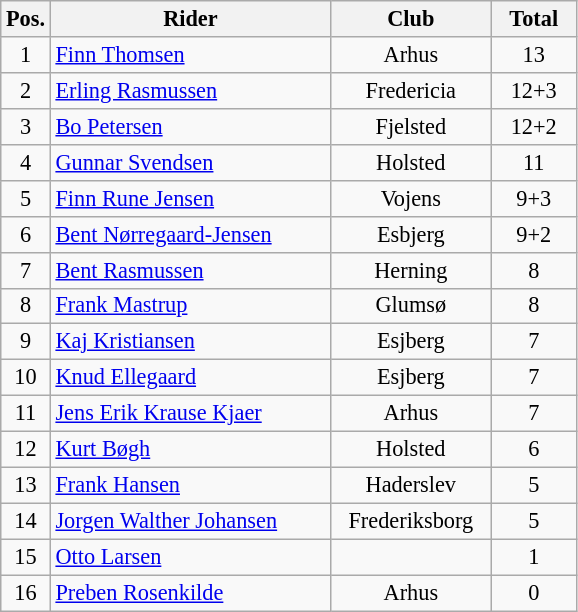<table class=wikitable style="font-size:93%;">
<tr>
<th width=25px>Pos.</th>
<th width=180px>Rider</th>
<th width=100px>Club</th>
<th width=50px>Total</th>
</tr>
<tr align=center>
<td>1</td>
<td align=left><a href='#'>Finn Thomsen</a></td>
<td>Arhus</td>
<td>13</td>
</tr>
<tr align=center>
<td>2</td>
<td align=left><a href='#'>Erling Rasmussen</a></td>
<td>Fredericia</td>
<td>12+3</td>
</tr>
<tr align=center>
<td>3</td>
<td align=left><a href='#'>Bo Petersen</a></td>
<td>Fjelsted</td>
<td>12+2</td>
</tr>
<tr align=center>
<td>4</td>
<td align=left><a href='#'>Gunnar Svendsen</a></td>
<td>Holsted</td>
<td>11</td>
</tr>
<tr align=center>
<td>5</td>
<td align=left><a href='#'>Finn Rune Jensen</a></td>
<td>Vojens</td>
<td>9+3</td>
</tr>
<tr align=center>
<td>6</td>
<td align=left><a href='#'>Bent Nørregaard-Jensen</a></td>
<td>Esbjerg</td>
<td>9+2</td>
</tr>
<tr align=center>
<td>7</td>
<td align=left><a href='#'>Bent Rasmussen</a></td>
<td>Herning</td>
<td>8</td>
</tr>
<tr align=center>
<td>8</td>
<td align=left><a href='#'>Frank Mastrup</a></td>
<td>Glumsø</td>
<td>8</td>
</tr>
<tr align=center>
<td>9</td>
<td align=left><a href='#'>Kaj Kristiansen</a></td>
<td>Esjberg</td>
<td>7</td>
</tr>
<tr align=center>
<td>10</td>
<td align=left><a href='#'>Knud Ellegaard</a></td>
<td>Esjberg</td>
<td>7</td>
</tr>
<tr align=center>
<td>11</td>
<td align=left><a href='#'>Jens Erik Krause Kjaer</a></td>
<td>Arhus</td>
<td>7</td>
</tr>
<tr align=center>
<td>12</td>
<td align=left><a href='#'>Kurt Bøgh</a></td>
<td>Holsted</td>
<td>6</td>
</tr>
<tr align=center>
<td>13</td>
<td align=left><a href='#'>Frank Hansen</a></td>
<td>Haderslev</td>
<td>5</td>
</tr>
<tr align=center>
<td>14</td>
<td align=left><a href='#'>Jorgen Walther Johansen</a></td>
<td>Frederiksborg</td>
<td>5</td>
</tr>
<tr align=center>
<td>15</td>
<td align=left><a href='#'>Otto Larsen</a></td>
<td></td>
<td>1</td>
</tr>
<tr align=center>
<td>16</td>
<td align=left><a href='#'>Preben Rosenkilde</a></td>
<td>Arhus</td>
<td>0</td>
</tr>
</table>
